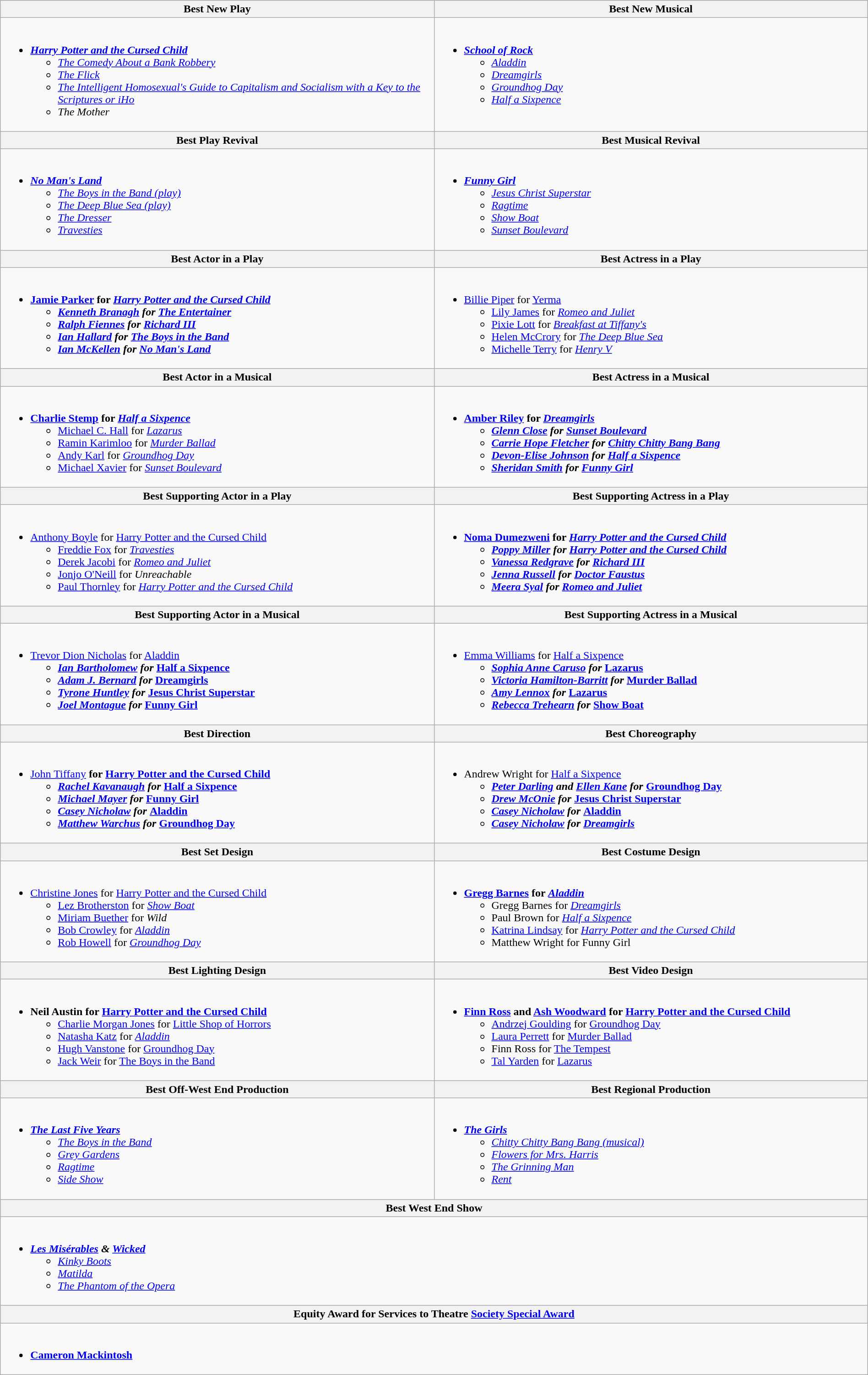<table class="wikitable" width="100%">
<tr>
<th width="50%">Best New Play</th>
<th width="50%">Best New Musical</th>
</tr>
<tr>
<td valign="top"><br><ul><li><strong><em><a href='#'>Harry Potter and the Cursed Child</a></em></strong><ul><li><em><a href='#'>The Comedy About a Bank Robbery</a></em></li><li><em><a href='#'>The Flick</a></em></li><li><a href='#'><em>The Intelligent Homosexual's Guide to Capitalism and Socialism with a Key to the Scriptures or iHo</em></a></li><li><em>The Mother</em></li></ul></li></ul></td>
<td valign="top"><br><ul><li><a href='#'><strong><em>School of Rock</em></strong></a><ul><li><a href='#'><em>Aladdin</em></a></li><li><em><a href='#'>Dreamgirls</a></em></li><li><a href='#'><em>Groundhog Day</em></a></li><li><a href='#'><em>Half a Sixpence</em></a></li></ul></li></ul></td>
</tr>
<tr>
<th width="50%">Best Play Revival</th>
<th width="50%">Best Musical Revival</th>
</tr>
<tr>
<td valign="top"><br><ul><li><a href='#'><strong><em>No Man's Land</em></strong></a><ul><li><em><a href='#'>The Boys in the Band (play)</a></em></li><li><em><a href='#'>The Deep Blue Sea (play)</a></em></li><li><em><a href='#'>The Dresser</a></em></li><li><em><a href='#'>Travesties</a></em></li></ul></li></ul></td>
<td valign="top"><br><ul><li><a href='#'><strong><em>Funny Girl</em></strong></a><ul><li><em><a href='#'>Jesus Christ Superstar</a></em></li><li><a href='#'><em>Ragtime</em></a></li><li><em><a href='#'>Show Boat</a></em></li><li><a href='#'><em>Sunset Boulevard</em></a></li></ul></li></ul></td>
</tr>
<tr>
<th width="50%">Best Actor in a Play</th>
<th width="50%">Best Actress in a Play</th>
</tr>
<tr>
<td valign="top"><br><ul><li><strong><a href='#'>Jamie Parker</a> for <em><a href='#'>Harry Potter and the Cursed Child</a><strong><em><ul><li><a href='#'>Kenneth Branagh</a> for <a href='#'></em>The Entertainer<em></a></li><li><a href='#'>Ralph Fiennes</a> for <a href='#'></em>Richard III<em></a></li><li><a href='#'>Ian Hallard</a> for <a href='#'></em>The Boys in the Band<em></a></li><li><a href='#'>Ian McKellen</a> for <a href='#'></em>No Man's Land<em></a></li></ul></li></ul></td>
<td valign="top"><br><ul><li></strong><a href='#'>Billie Piper</a> for </em><a href='#'>Yerma</a></em></strong><ul><li><a href='#'>Lily James</a> for <em><a href='#'>Romeo and Juliet</a></em></li><li><a href='#'>Pixie Lott</a> for <a href='#'><em>Breakfast at Tiffany's</em></a></li><li><a href='#'>Helen McCrory</a> for <a href='#'><em>The Deep Blue Sea</em></a></li><li><a href='#'>Michelle Terry</a> for <a href='#'><em>Henry V</em></a></li></ul></li></ul></td>
</tr>
<tr>
<th width="50%">Best Actor in a Musical</th>
<th width="50%">Best Actress in a Musical</th>
</tr>
<tr>
<td valign="top"><br><ul><li><strong><a href='#'>Charlie Stemp</a> for <a href='#'><em>Half a Sixpence</em></a></strong><ul><li><a href='#'>Michael C. Hall</a> for <a href='#'><em>Lazarus</em></a></li><li><a href='#'>Ramin Karimloo</a> for <a href='#'><em>Murder Ballad</em></a></li><li><a href='#'>Andy Karl</a> for <a href='#'><em>Groundhog Day</em></a></li><li><a href='#'>Michael Xavier</a> for <a href='#'><em>Sunset Boulevard</em></a></li></ul></li></ul></td>
<td valign="top"><br><ul><li><strong><a href='#'>Amber Riley</a> for <em><a href='#'>Dreamgirls</a><strong><em><ul><li><a href='#'>Glenn Close</a> for <a href='#'></em>Sunset Boulevard<em></a></li><li><a href='#'>Carrie Hope Fletcher</a> for <a href='#'></em>Chitty Chitty Bang Bang<em></a></li><li><a href='#'>Devon-Elise Johnson</a> for <a href='#'></em>Half a Sixpence<em></a></li><li><a href='#'>Sheridan Smith</a> for <a href='#'></em>Funny Girl<em></a></li></ul></li></ul></td>
</tr>
<tr>
<th>Best Supporting Actor in a Play</th>
<th>Best Supporting Actress in a Play</th>
</tr>
<tr>
<td valign="top"><br><ul><li></strong><a href='#'>Anthony Boyle</a> for </em><a href='#'>Harry Potter and the Cursed Child</a></em></strong><ul><li><a href='#'>Freddie Fox</a> for <em><a href='#'>Travesties</a></em></li><li><a href='#'>Derek Jacobi</a> for <em><a href='#'>Romeo and Juliet</a></em></li><li><a href='#'>Jonjo O'Neill</a> for <em>Unreachable</em></li><li><a href='#'>Paul Thornley</a> for <em><a href='#'>Harry Potter and the Cursed Child</a></em></li></ul></li></ul></td>
<td valign="top"><br><ul><li><strong><a href='#'>Noma Dumezweni</a> for <em><a href='#'>Harry Potter and the Cursed Child</a><strong><em><ul><li><a href='#'>Poppy Miller</a> for </em><a href='#'>Harry Potter and the Cursed Child</a><em></li><li><a href='#'>Vanessa Redgrave</a> for <a href='#'></em>Richard III<em></a></li><li><a href='#'>Jenna Russell</a> for <a href='#'></em>Doctor Faustus<em></a></li><li><a href='#'>Meera Syal</a> for </em><a href='#'>Romeo and Juliet</a><em></li></ul></li></ul></td>
</tr>
<tr>
<th>Best Supporting Actor in a Musical</th>
<th>Best Supporting Actress in a Musical</th>
</tr>
<tr>
<td valign="top"><br><ul><li></strong><a href='#'>Trevor Dion Nicholas</a> for <a href='#'></em>Aladdin<em></a><strong><ul><li><a href='#'>Ian Bartholomew</a> for <a href='#'></em>Half a Sixpence<em></a></li><li><a href='#'>Adam J. Bernard</a> for </em><a href='#'>Dreamgirls</a><em></li><li><a href='#'>Tyrone Huntley</a> for </em><a href='#'>Jesus Christ Superstar</a><em></li><li><a href='#'>Joel Montague</a> for <a href='#'></em>Funny Girl<em></a></li></ul></li></ul></td>
<td valign="top"><br><ul><li></strong><a href='#'>Emma Williams</a> for <a href='#'></em>Half a Sixpence<em></a><strong><ul><li><a href='#'>Sophia Anne Caruso</a> for <a href='#'></em>Lazarus<em></a></li><li><a href='#'>Victoria Hamilton-Barritt</a> for <a href='#'></em>Murder Ballad<em></a></li><li><a href='#'>Amy Lennox</a> for <a href='#'></em>Lazarus<em></a></li><li><a href='#'>Rebecca Trehearn</a> for </em><a href='#'>Show Boat</a><em></li></ul></li></ul></td>
</tr>
<tr>
<th>Best Direction</th>
<th>Best Choreography</th>
</tr>
<tr>
<td valign="top"><br><ul><li></em></strong><a href='#'>John Tiffany</a></strong> <strong>for <a href='#'>Harry Potter and the Cursed Child</a><strong><em><ul><li><a href='#'>Rachel Kavanaugh</a> for <a href='#'></em>Half a Sixpence<em></a></li><li><a href='#'>Michael Mayer</a> for <a href='#'></em>Funny Girl<em></a></li><li><a href='#'>Casey Nicholaw</a> for <a href='#'></em>Aladdin<em></a></li><li><a href='#'>Matthew Warchus</a> for <a href='#'></em>Groundhog Day<em></a></li></ul></li></ul></td>
<td valign="top"><br><ul><li></strong>Andrew Wright for <a href='#'></em>Half a Sixpence<em></a><strong><ul><li><a href='#'>Peter Darling</a> and <a href='#'>Ellen Kane</a> for <a href='#'></em>Groundhog Day<em></a></li><li><a href='#'>Drew McOnie</a> for </em><a href='#'>Jesus Christ Superstar</a><em></li><li><a href='#'>Casey Nicholaw</a> for <a href='#'></em>Aladdin<em></a></li><li><a href='#'>Casey Nicholaw</a> for <a href='#'>Dreamgirls</a></li></ul></li></ul></td>
</tr>
<tr>
<th>Best Set Design</th>
<th>Best Costume Design</th>
</tr>
<tr>
<td valign="top"><br><ul><li></strong><a href='#'>Christine Jones</a> </em>for <a href='#'>Harry Potter and the Cursed Child</a></em></strong><ul><li><a href='#'>Lez Brotherston</a> for <em><a href='#'>Show Boat</a></em></li><li><a href='#'>Miriam Buether</a> for <em>Wild</em></li><li><a href='#'>Bob Crowley</a> for <a href='#'><em>Aladdin</em></a></li><li><a href='#'>Rob Howell</a> for <a href='#'><em>Groundhog Day</em></a></li></ul></li></ul></td>
<td valign="top"><br><ul><li><strong><a href='#'>Gregg Barnes</a> for <a href='#'><em>Aladdin</em></a></strong><ul><li>Gregg Barnes for <em><a href='#'>Dreamgirls</a></em></li><li>Paul Brown for <a href='#'><em>Half a Sixpence</em></a></li><li><a href='#'>Katrina Lindsay</a> for <em><a href='#'>Harry Potter and the Cursed Child</a></em></li><li>Matthew Wright for Funny Girl</li></ul></li></ul></td>
</tr>
<tr>
<th>Best Lighting Design</th>
<th>Best Video Design</th>
</tr>
<tr>
<td valign="top"><br><ul><li><strong>Neil Austin for <a href='#'>Harry Potter and the Cursed Child</a></strong><ul><li><a href='#'>Charlie Morgan Jones</a> for <a href='#'>Little Shop of Horrors</a></li><li><a href='#'>Natasha Katz</a> for <a href='#'><em>Aladdin</em></a></li><li><a href='#'>Hugh Vanstone</a> for <a href='#'>Groundhog Day</a></li><li><a href='#'>Jack Weir</a> for <a href='#'>The Boys in the Band</a></li></ul></li></ul></td>
<td valign="top"><br><ul><li><strong><a href='#'>Finn Ross</a> and <a href='#'>Ash Woodward</a> for <a href='#'>Harry Potter and the Cursed Child</a></strong><ul><li><a href='#'>Andrzej Goulding</a> for <a href='#'>Groundhog Day</a></li><li><a href='#'>Laura Perrett</a> for <a href='#'>Murder Ballad</a></li><li>Finn Ross for <a href='#'>The Tempest</a></li><li><a href='#'>Tal Yarden</a> for <a href='#'>Lazarus</a></li></ul></li></ul></td>
</tr>
<tr>
<th>Best Off-West End Production</th>
<th>Best Regional Production</th>
</tr>
<tr>
<td valign="top"><br><ul><li><strong><em><a href='#'>The Last Five Years</a></em></strong><ul><li><a href='#'><em>The Boys in the Band</em></a></li><li><a href='#'><em>Grey Gardens</em></a></li><li><a href='#'><em>Ragtime</em></a></li><li><em><a href='#'>Side Show</a></em></li></ul></li></ul></td>
<td valign="top"><br><ul><li><a href='#'><strong><em>The Girls</em></strong></a><ul><li><em><a href='#'>Chitty Chitty Bang Bang (musical)</a></em></li><li><em><a href='#'>Flowers for Mrs. Harris</a></em></li><li><a href='#'><em>The Grinning Man</em></a></li><li><a href='#'><em>Rent</em></a></li></ul></li></ul></td>
</tr>
<tr>
<th colspan="2">Best West End Show</th>
</tr>
<tr>
<td colspan="2" valign="top"><br><ul><li><a href='#'><strong><em>Les Misérables</em></strong></a> <strong><em>& <a href='#'>Wicked</a></em></strong><ul><li><a href='#'><em>Kinky Boots</em></a></li><li><a href='#'><em>Matilda</em></a></li><li><a href='#'><em>The Phantom of the Opera</em></a></li></ul></li></ul></td>
</tr>
<tr>
<th colspan="2">Equity Award for Services to Theatre <a href='#'>Society Special Award</a></th>
</tr>
<tr>
<td colspan="2"><br><ul><li><strong><a href='#'>Cameron Mackintosh</a></strong></li></ul></td>
</tr>
</table>
